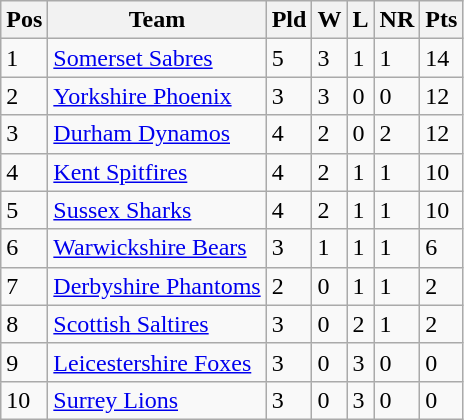<table class="wikitable">
<tr>
<th>Pos</th>
<th>Team</th>
<th>Pld</th>
<th>W</th>
<th>L</th>
<th>NR</th>
<th>Pts</th>
</tr>
<tr>
<td>1</td>
<td><a href='#'>Somerset Sabres</a></td>
<td>5</td>
<td>3</td>
<td>1</td>
<td>1</td>
<td>14</td>
</tr>
<tr>
<td>2</td>
<td><a href='#'>Yorkshire Phoenix</a></td>
<td>3</td>
<td>3</td>
<td>0</td>
<td>0</td>
<td>12</td>
</tr>
<tr>
<td>3</td>
<td><a href='#'>Durham Dynamos</a></td>
<td>4</td>
<td>2</td>
<td>0</td>
<td>2</td>
<td>12</td>
</tr>
<tr>
<td>4</td>
<td><a href='#'>Kent Spitfires</a></td>
<td>4</td>
<td>2</td>
<td>1</td>
<td>1</td>
<td>10</td>
</tr>
<tr>
<td>5</td>
<td><a href='#'>Sussex Sharks</a></td>
<td>4</td>
<td>2</td>
<td>1</td>
<td>1</td>
<td>10</td>
</tr>
<tr>
<td>6</td>
<td><a href='#'>Warwickshire Bears</a></td>
<td>3</td>
<td>1</td>
<td>1</td>
<td>1</td>
<td>6</td>
</tr>
<tr>
<td>7</td>
<td><a href='#'>Derbyshire Phantoms</a></td>
<td>2</td>
<td>0</td>
<td>1</td>
<td>1</td>
<td>2</td>
</tr>
<tr>
<td>8</td>
<td><a href='#'>Scottish Saltires</a></td>
<td>3</td>
<td>0</td>
<td>2</td>
<td>1</td>
<td>2</td>
</tr>
<tr>
<td>9</td>
<td><a href='#'>Leicestershire Foxes</a></td>
<td>3</td>
<td>0</td>
<td>3</td>
<td>0</td>
<td>0</td>
</tr>
<tr>
<td>10</td>
<td><a href='#'>Surrey Lions</a></td>
<td>3</td>
<td>0</td>
<td>3</td>
<td>0</td>
<td>0</td>
</tr>
</table>
